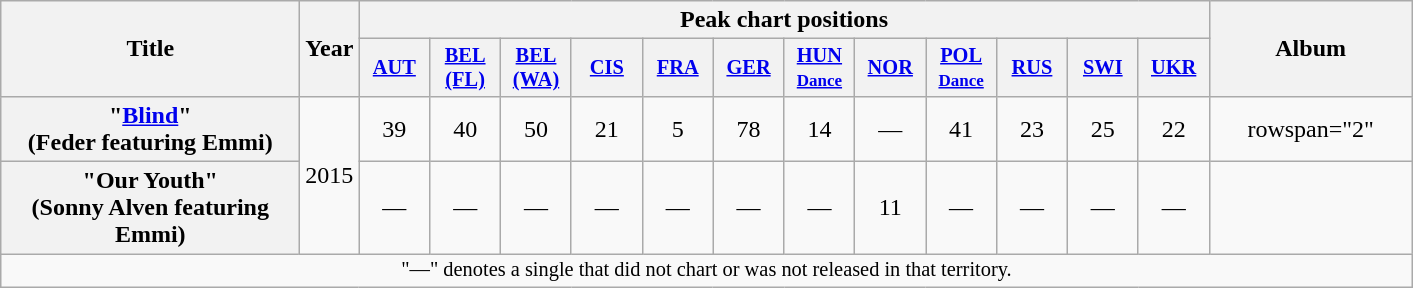<table class="wikitable plainrowheaders" style="text-align:center;">
<tr>
<th scope="col" rowspan="2" style="width:12em;">Title</th>
<th scope="col" rowspan="2" style="width:1em;">Year</th>
<th scope="col" colspan="12">Peak chart positions</th>
<th scope="col" rowspan="2" style="width:8em;">Album</th>
</tr>
<tr>
<th scope="col" style="width:3em;font-size:85%;"><a href='#'>AUT</a><br></th>
<th scope="col" style="width:3em;font-size:85%;"><a href='#'>BEL<br>(FL)</a><br></th>
<th scope="col" style="width:3em;font-size:85%;"><a href='#'>BEL<br>(WA)</a><br></th>
<th scope="col" style="width:3em;font-size:85%;"><a href='#'>CIS</a><br></th>
<th scope="col" style="width:3em;font-size:85%;"><a href='#'>FRA</a><br></th>
<th scope="col" style="width:3em;font-size:85%;"><a href='#'>GER</a><br></th>
<th scope="col" style="width:3em;font-size:85%;"><a href='#'>HUN<br><small>Dance</small></a><br></th>
<th scope="col" style="width:3em;font-size:85%;"><a href='#'>NOR</a><br></th>
<th scope="col" style="width:3em;font-size:85%;"><a href='#'>POL<br><small>Dance</small></a><br></th>
<th scope="col" style="width:3em;font-size:85%;"><a href='#'>RUS</a><br></th>
<th scope="col" style="width:3em;font-size:85%;"><a href='#'>SWI</a><br></th>
<th scope="col" style="width:3em;font-size:85%;"><a href='#'>UKR</a><br></th>
</tr>
<tr>
<th scope="row">"<a href='#'>Blind</a>"<br><span>(Feder featuring Emmi)</span></th>
<td rowspan="2">2015</td>
<td>39</td>
<td>40</td>
<td>50</td>
<td>21</td>
<td>5</td>
<td>78</td>
<td>14</td>
<td>—</td>
<td>41</td>
<td>23</td>
<td>25</td>
<td>22</td>
<td>rowspan="2" </td>
</tr>
<tr>
<th scope="row">"Our Youth"<br><span>(Sonny Alven featuring Emmi)</span></th>
<td>—</td>
<td>—</td>
<td>—</td>
<td>—</td>
<td>—</td>
<td>—</td>
<td>—</td>
<td>11</td>
<td>—</td>
<td>—</td>
<td>—</td>
<td>—</td>
</tr>
<tr>
<td colspan="20" style="text-align:center; font-size:85%;">"—" denotes a single that did not chart or was not released in that territory.</td>
</tr>
</table>
